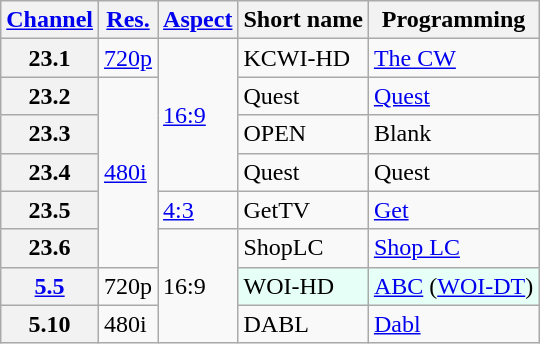<table class="wikitable">
<tr>
<th scope = "col"><a href='#'>Channel</a></th>
<th scope = "col"><a href='#'>Res.</a></th>
<th scope = "col"><a href='#'>Aspect</a></th>
<th scope = "col">Short name</th>
<th scope = "col">Programming</th>
</tr>
<tr>
<th scope = "row">23.1</th>
<td><a href='#'>720p</a></td>
<td rowspan=4><a href='#'>16:9</a></td>
<td>KCWI-HD</td>
<td><a href='#'>The CW</a></td>
</tr>
<tr>
<th scope = "row">23.2</th>
<td rowspan=5><a href='#'>480i</a></td>
<td>Quest</td>
<td><a href='#'>Quest</a></td>
</tr>
<tr>
<th scope = "row">23.3</th>
<td>OPEN</td>
<td>Blank</td>
</tr>
<tr>
<th scope = "row">23.4</th>
<td>Quest</td>
<td>Quest</td>
</tr>
<tr>
<th scope = "row">23.5</th>
<td><a href='#'>4:3</a></td>
<td>GetTV</td>
<td><a href='#'>Get</a></td>
</tr>
<tr>
<th scope = "row">23.6</th>
<td rowspan=3>16:9</td>
<td>ShopLC</td>
<td><a href='#'>Shop LC</a></td>
</tr>
<tr>
<th scope = "row"><a href='#'>5.5</a></th>
<td>720p</td>
<td style="background-color: #E6FFF7;">WOI-HD</td>
<td style="background-color: #E6FFF7;"><a href='#'>ABC</a> (<a href='#'>WOI-DT</a>)</td>
</tr>
<tr>
<th scope = "row">5.10</th>
<td>480i</td>
<td>DABL</td>
<td><a href='#'>Dabl</a></td>
</tr>
</table>
